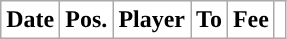<table class="wikitable plainrowheaders sortable">
<tr>
<th style="background-color: white; color:black; ">Date</th>
<th style="background-color: white; color:black; ">Pos.</th>
<th style="background-color: white; color:black; ">Player</th>
<th style="background-color: white; color:black; ">To</th>
<th style="background-color: white; color:black; ">Fee</th>
<th style="background-color: white; color:black; "></th>
</tr>
</table>
